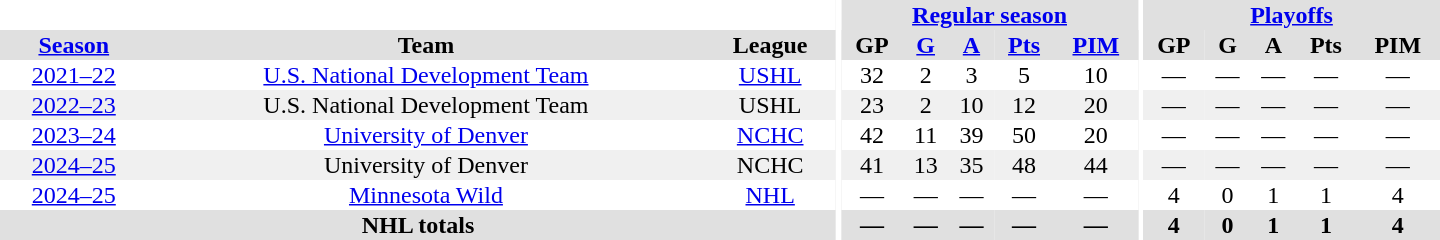<table border="0" cellpadding="1" cellspacing="0" style="text-align:center; width:60em">
<tr bgcolor="#e0e0e0">
<th colspan="3" bgcolor="#ffffff"></th>
<th rowspan="100" bgcolor="#ffffff"></th>
<th colspan="5"><a href='#'>Regular season</a></th>
<th rowspan="100" bgcolor="#ffffff"></th>
<th colspan="5"><a href='#'>Playoffs</a></th>
</tr>
<tr bgcolor="#e0e0e0">
<th><a href='#'>Season</a></th>
<th>Team</th>
<th>League</th>
<th>GP</th>
<th><a href='#'>G</a></th>
<th><a href='#'>A</a></th>
<th><a href='#'>Pts</a></th>
<th><a href='#'>PIM</a></th>
<th>GP</th>
<th>G</th>
<th>A</th>
<th>Pts</th>
<th>PIM</th>
</tr>
<tr>
<td><a href='#'>2021–22</a></td>
<td><a href='#'>U.S. National Development Team</a></td>
<td><a href='#'>USHL</a></td>
<td>32</td>
<td>2</td>
<td>3</td>
<td>5</td>
<td>10</td>
<td>—</td>
<td>—</td>
<td>—</td>
<td>—</td>
<td>—</td>
</tr>
<tr bgcolor="#f0f0f0">
<td><a href='#'>2022–23</a></td>
<td>U.S. National Development Team</td>
<td>USHL</td>
<td>23</td>
<td>2</td>
<td>10</td>
<td>12</td>
<td>20</td>
<td>—</td>
<td>—</td>
<td>—</td>
<td>—</td>
<td>—</td>
</tr>
<tr>
<td><a href='#'>2023–24</a></td>
<td><a href='#'>University of Denver</a></td>
<td><a href='#'>NCHC</a></td>
<td>42</td>
<td>11</td>
<td>39</td>
<td>50</td>
<td>20</td>
<td>—</td>
<td>—</td>
<td>—</td>
<td>—</td>
<td>—</td>
</tr>
<tr bgcolor="#f0f0f0">
<td><a href='#'>2024–25</a></td>
<td>University of Denver</td>
<td>NCHC</td>
<td>41</td>
<td>13</td>
<td>35</td>
<td>48</td>
<td>44</td>
<td>—</td>
<td>—</td>
<td>—</td>
<td>—</td>
<td>—</td>
</tr>
<tr>
<td><a href='#'>2024–25</a></td>
<td><a href='#'>Minnesota Wild</a></td>
<td><a href='#'>NHL</a></td>
<td>—</td>
<td>—</td>
<td>—</td>
<td>—</td>
<td>—</td>
<td>4</td>
<td>0</td>
<td>1</td>
<td>1</td>
<td>4</td>
</tr>
<tr bgcolor="#e0e0e0">
<th colspan="3">NHL totals</th>
<th>—</th>
<th>—</th>
<th>—</th>
<th>—</th>
<th>—</th>
<th>4</th>
<th>0</th>
<th>1</th>
<th>1</th>
<th>4</th>
</tr>
</table>
